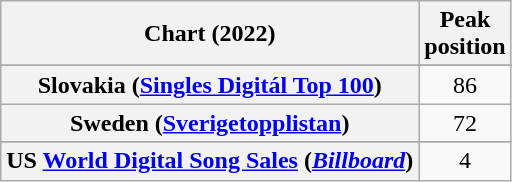<table class="wikitable sortable plainrowheaders" style="text-align:center">
<tr>
<th scope="col">Chart (2022)</th>
<th scope="col">Peak<br>position</th>
</tr>
<tr>
</tr>
<tr>
</tr>
<tr>
</tr>
<tr>
</tr>
<tr>
</tr>
<tr>
</tr>
<tr>
</tr>
<tr>
<th scope="row">Slovakia (<a href='#'>Singles Digitál Top 100</a>)</th>
<td>86</td>
</tr>
<tr>
<th scope="row">Sweden (<a href='#'>Sverigetopplistan</a>)</th>
<td>72</td>
</tr>
<tr>
</tr>
<tr>
</tr>
<tr>
<th scope="row">US <a href='#'>World Digital Song Sales</a> (<em><a href='#'>Billboard</a></em>)</th>
<td>4</td>
</tr>
</table>
